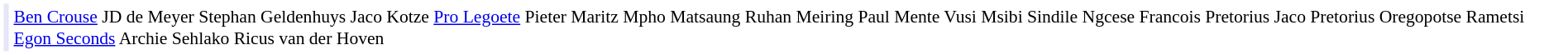<table cellpadding="2" style="border: 1px solid white; font-size:90%;">
<tr>
<td colspan="2" align="right" bgcolor="lavender"></td>
<td align="left"><a href='#'>Ben Crouse</a> JD de Meyer Stephan Geldenhuys Jaco Kotze <a href='#'>Pro Legoete</a> Pieter Maritz Mpho Matsaung Ruhan Meiring Paul Mente Vusi Msibi Sindile Ngcese Francois Pretorius Jaco Pretorius Oregopotse Rametsi <a href='#'>Egon Seconds</a> Archie Sehlako Ricus van der Hoven</td>
</tr>
</table>
